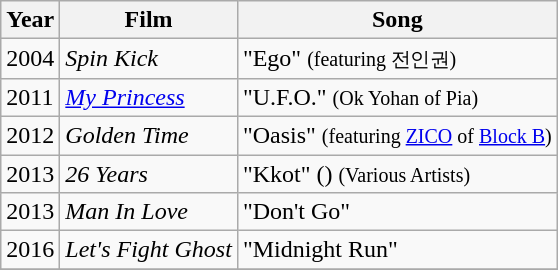<table class="wikitable">
<tr>
<th>Year</th>
<th>Film</th>
<th>Song</th>
</tr>
<tr>
<td>2004</td>
<td><em>Spin Kick</em></td>
<td>"Ego" <small>(featuring 전인권)</small></td>
</tr>
<tr>
<td>2011</td>
<td><em><a href='#'>My Princess</a></em></td>
<td>"U.F.O." <small>(Ok Yohan of Pia)</small></td>
</tr>
<tr>
<td>2012</td>
<td><em>Golden Time</em></td>
<td>"Oasis" <small>(featuring <a href='#'>ZICO</a> of <a href='#'>Block B</a>)</small></td>
</tr>
<tr>
<td>2013</td>
<td><em>26 Years</em></td>
<td>"Kkot" () <small>(Various Artists)</small></td>
</tr>
<tr>
<td>2013</td>
<td><em>Man In Love</em></td>
<td>"Don't Go"</td>
</tr>
<tr>
<td>2016</td>
<td><em>Let's Fight Ghost</em></td>
<td>"Midnight Run"</td>
</tr>
<tr>
</tr>
</table>
